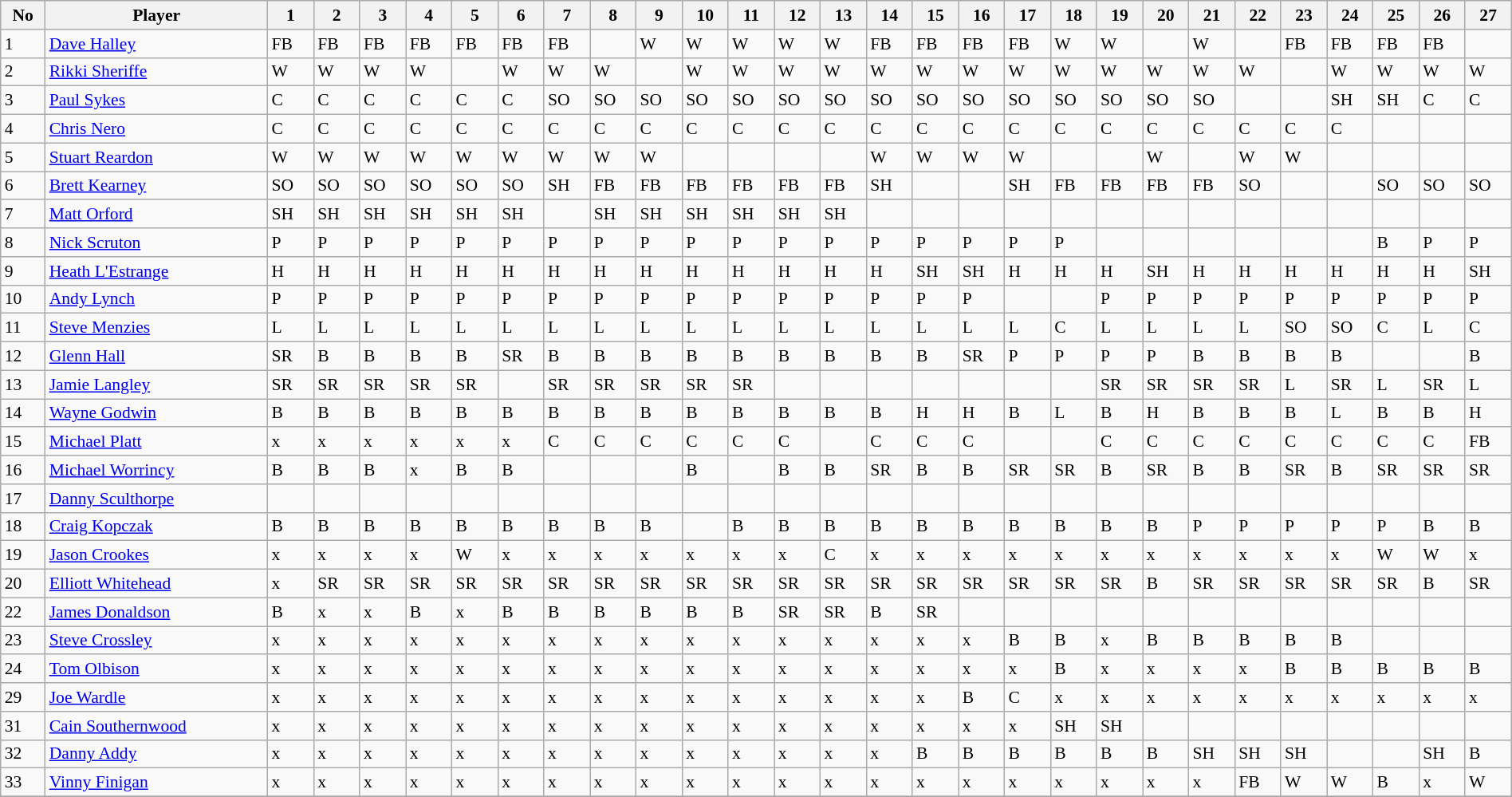<table class="wikitable" style="font-size:90%;" width="100%">
<tr>
<th>No</th>
<th>Player</th>
<th>1</th>
<th>2</th>
<th>3</th>
<th>4</th>
<th>5</th>
<th>6</th>
<th>7</th>
<th>8</th>
<th>9</th>
<th>10</th>
<th>11</th>
<th>12</th>
<th>13</th>
<th>14</th>
<th>15</th>
<th>16</th>
<th>17</th>
<th>18</th>
<th>19</th>
<th>20</th>
<th>21</th>
<th>22</th>
<th>23</th>
<th>24</th>
<th>25</th>
<th>26</th>
<th>27</th>
</tr>
<tr>
<td>1</td>
<td><a href='#'>Dave Halley</a></td>
<td>FB</td>
<td>FB</td>
<td>FB</td>
<td>FB</td>
<td>FB</td>
<td>FB</td>
<td>FB</td>
<td></td>
<td>W</td>
<td>W</td>
<td>W</td>
<td>W</td>
<td>W</td>
<td>FB</td>
<td>FB</td>
<td>FB</td>
<td>FB</td>
<td>W</td>
<td>W</td>
<td></td>
<td>W</td>
<td></td>
<td>FB</td>
<td>FB</td>
<td>FB</td>
<td>FB</td>
<td></td>
</tr>
<tr>
<td>2</td>
<td><a href='#'>Rikki Sheriffe</a></td>
<td>W</td>
<td>W</td>
<td>W</td>
<td>W</td>
<td></td>
<td>W</td>
<td>W</td>
<td>W</td>
<td></td>
<td>W</td>
<td>W</td>
<td>W</td>
<td>W</td>
<td>W</td>
<td>W</td>
<td>W</td>
<td>W</td>
<td>W</td>
<td>W</td>
<td>W</td>
<td>W</td>
<td>W</td>
<td></td>
<td>W</td>
<td>W</td>
<td>W</td>
<td>W</td>
</tr>
<tr>
<td>3</td>
<td><a href='#'>Paul Sykes</a></td>
<td>C</td>
<td>C</td>
<td>C</td>
<td>C</td>
<td>C</td>
<td>C</td>
<td>SO</td>
<td>SO</td>
<td>SO</td>
<td>SO</td>
<td>SO</td>
<td>SO</td>
<td>SO</td>
<td>SO</td>
<td>SO</td>
<td>SO</td>
<td>SO</td>
<td>SO</td>
<td>SO</td>
<td>SO</td>
<td>SO</td>
<td></td>
<td></td>
<td>SH</td>
<td>SH</td>
<td>C</td>
<td>C</td>
</tr>
<tr>
<td>4</td>
<td><a href='#'>Chris Nero</a></td>
<td>C</td>
<td>C</td>
<td>C</td>
<td>C</td>
<td>C</td>
<td>C</td>
<td>C</td>
<td>C</td>
<td>C</td>
<td>C</td>
<td>C</td>
<td>C</td>
<td>C</td>
<td>C</td>
<td>C</td>
<td>C</td>
<td>C</td>
<td>C</td>
<td>C</td>
<td>C</td>
<td>C</td>
<td>C</td>
<td>C</td>
<td>C</td>
<td></td>
<td></td>
<td></td>
</tr>
<tr>
<td>5</td>
<td><a href='#'>Stuart Reardon</a></td>
<td>W</td>
<td>W</td>
<td>W</td>
<td>W</td>
<td>W</td>
<td>W</td>
<td>W</td>
<td>W</td>
<td>W</td>
<td></td>
<td></td>
<td></td>
<td></td>
<td>W</td>
<td>W</td>
<td>W</td>
<td>W</td>
<td></td>
<td></td>
<td>W</td>
<td></td>
<td>W</td>
<td>W</td>
<td></td>
<td></td>
<td></td>
<td></td>
</tr>
<tr>
<td>6</td>
<td><a href='#'>Brett Kearney</a></td>
<td>SO</td>
<td>SO</td>
<td>SO</td>
<td>SO</td>
<td>SO</td>
<td>SO</td>
<td>SH</td>
<td>FB</td>
<td>FB</td>
<td>FB</td>
<td>FB</td>
<td>FB</td>
<td>FB</td>
<td>SH</td>
<td></td>
<td></td>
<td>SH</td>
<td>FB</td>
<td>FB</td>
<td>FB</td>
<td>FB</td>
<td>SO</td>
<td></td>
<td></td>
<td>SO</td>
<td>SO</td>
<td>SO</td>
</tr>
<tr>
<td>7</td>
<td><a href='#'>Matt Orford</a></td>
<td>SH</td>
<td>SH</td>
<td>SH</td>
<td>SH</td>
<td>SH</td>
<td>SH</td>
<td></td>
<td>SH</td>
<td>SH</td>
<td>SH</td>
<td>SH</td>
<td>SH</td>
<td>SH</td>
<td></td>
<td></td>
<td></td>
<td></td>
<td></td>
<td></td>
<td></td>
<td></td>
<td></td>
<td></td>
<td></td>
<td></td>
<td></td>
<td></td>
</tr>
<tr>
<td>8</td>
<td><a href='#'>Nick Scruton</a></td>
<td>P</td>
<td>P</td>
<td>P</td>
<td>P</td>
<td>P</td>
<td>P</td>
<td>P</td>
<td>P</td>
<td>P</td>
<td>P</td>
<td>P</td>
<td>P</td>
<td>P</td>
<td>P</td>
<td>P</td>
<td>P</td>
<td>P</td>
<td>P</td>
<td></td>
<td></td>
<td></td>
<td></td>
<td></td>
<td></td>
<td>B</td>
<td>P</td>
<td>P</td>
</tr>
<tr>
<td>9</td>
<td><a href='#'>Heath L'Estrange</a></td>
<td>H</td>
<td>H</td>
<td>H</td>
<td>H</td>
<td>H</td>
<td>H</td>
<td>H</td>
<td>H</td>
<td>H</td>
<td>H</td>
<td>H</td>
<td>H</td>
<td>H</td>
<td>H</td>
<td>SH</td>
<td>SH</td>
<td>H</td>
<td>H</td>
<td>H</td>
<td>SH</td>
<td>H</td>
<td>H</td>
<td>H</td>
<td>H</td>
<td>H</td>
<td>H</td>
<td>SH</td>
</tr>
<tr>
<td>10</td>
<td><a href='#'>Andy Lynch</a></td>
<td>P</td>
<td>P</td>
<td>P</td>
<td>P</td>
<td>P</td>
<td>P</td>
<td>P</td>
<td>P</td>
<td>P</td>
<td>P</td>
<td>P</td>
<td>P</td>
<td>P</td>
<td>P</td>
<td>P</td>
<td>P</td>
<td></td>
<td></td>
<td>P</td>
<td>P</td>
<td>P</td>
<td>P</td>
<td>P</td>
<td>P</td>
<td>P</td>
<td>P</td>
<td>P</td>
</tr>
<tr>
<td>11</td>
<td><a href='#'>Steve Menzies</a></td>
<td>L</td>
<td>L</td>
<td>L</td>
<td>L</td>
<td>L</td>
<td>L</td>
<td>L</td>
<td>L</td>
<td>L</td>
<td>L</td>
<td>L</td>
<td>L</td>
<td>L</td>
<td>L</td>
<td>L</td>
<td>L</td>
<td>L</td>
<td>C</td>
<td>L</td>
<td>L</td>
<td>L</td>
<td>L</td>
<td>SO</td>
<td>SO</td>
<td>C</td>
<td>L</td>
<td>C</td>
</tr>
<tr>
<td>12</td>
<td><a href='#'>Glenn Hall</a></td>
<td>SR</td>
<td>B</td>
<td>B</td>
<td>B</td>
<td>B</td>
<td>SR</td>
<td>B</td>
<td>B</td>
<td>B</td>
<td>B</td>
<td>B</td>
<td>B</td>
<td>B</td>
<td>B</td>
<td>B</td>
<td>SR</td>
<td>P</td>
<td>P</td>
<td>P</td>
<td>P</td>
<td>B</td>
<td>B</td>
<td>B</td>
<td>B</td>
<td></td>
<td></td>
<td>B</td>
</tr>
<tr>
<td>13</td>
<td><a href='#'>Jamie Langley</a></td>
<td>SR</td>
<td>SR</td>
<td>SR</td>
<td>SR</td>
<td>SR</td>
<td></td>
<td>SR</td>
<td>SR</td>
<td>SR</td>
<td>SR</td>
<td>SR</td>
<td></td>
<td></td>
<td></td>
<td></td>
<td></td>
<td></td>
<td></td>
<td>SR</td>
<td>SR</td>
<td>SR</td>
<td>SR</td>
<td>L</td>
<td>SR</td>
<td>L</td>
<td>SR</td>
<td>L</td>
</tr>
<tr>
<td>14</td>
<td><a href='#'>Wayne Godwin</a></td>
<td>B</td>
<td>B</td>
<td>B</td>
<td>B</td>
<td>B</td>
<td>B</td>
<td>B</td>
<td>B</td>
<td>B</td>
<td>B</td>
<td>B</td>
<td>B</td>
<td>B</td>
<td>B</td>
<td>H</td>
<td>H</td>
<td>B</td>
<td>L</td>
<td>B</td>
<td>H</td>
<td>B</td>
<td>B</td>
<td>B</td>
<td>L</td>
<td>B</td>
<td>B</td>
<td>H</td>
</tr>
<tr>
<td>15</td>
<td><a href='#'>Michael Platt</a></td>
<td>x</td>
<td>x</td>
<td>x</td>
<td>x</td>
<td>x</td>
<td>x</td>
<td>C</td>
<td>C</td>
<td>C</td>
<td>C</td>
<td>C</td>
<td>C</td>
<td></td>
<td>C</td>
<td>C</td>
<td>C</td>
<td></td>
<td></td>
<td>C</td>
<td>C</td>
<td>C</td>
<td>C</td>
<td>C</td>
<td>C</td>
<td>C</td>
<td>C</td>
<td>FB</td>
</tr>
<tr>
<td>16</td>
<td><a href='#'>Michael Worrincy</a></td>
<td>B</td>
<td>B</td>
<td>B</td>
<td>x</td>
<td>B</td>
<td>B</td>
<td></td>
<td></td>
<td></td>
<td>B</td>
<td></td>
<td>B</td>
<td>B</td>
<td>SR</td>
<td>B</td>
<td>B</td>
<td>SR</td>
<td>SR</td>
<td>B</td>
<td>SR</td>
<td>B</td>
<td>B</td>
<td>SR</td>
<td>B</td>
<td>SR</td>
<td>SR</td>
<td>SR</td>
</tr>
<tr>
<td>17</td>
<td><a href='#'>Danny Sculthorpe</a></td>
<td></td>
<td></td>
<td></td>
<td></td>
<td></td>
<td></td>
<td></td>
<td></td>
<td></td>
<td></td>
<td></td>
<td></td>
<td></td>
<td></td>
<td></td>
<td></td>
<td></td>
<td></td>
<td></td>
<td></td>
<td></td>
<td></td>
<td></td>
<td></td>
<td></td>
<td></td>
<td></td>
</tr>
<tr>
<td>18</td>
<td><a href='#'>Craig Kopczak</a></td>
<td>B</td>
<td>B</td>
<td>B</td>
<td>B</td>
<td>B</td>
<td>B</td>
<td>B</td>
<td>B</td>
<td>B</td>
<td></td>
<td>B</td>
<td>B</td>
<td>B</td>
<td>B</td>
<td>B</td>
<td>B</td>
<td>B</td>
<td>B</td>
<td>B</td>
<td>B</td>
<td>P</td>
<td>P</td>
<td>P</td>
<td>P</td>
<td>P</td>
<td>B</td>
<td>B</td>
</tr>
<tr>
<td>19</td>
<td><a href='#'>Jason Crookes</a></td>
<td>x</td>
<td>x</td>
<td>x</td>
<td>x</td>
<td>W</td>
<td>x</td>
<td>x</td>
<td>x</td>
<td>x</td>
<td>x</td>
<td>x</td>
<td>x</td>
<td>C</td>
<td>x</td>
<td>x</td>
<td>x</td>
<td>x</td>
<td>x</td>
<td>x</td>
<td>x</td>
<td>x</td>
<td>x</td>
<td>x</td>
<td>x</td>
<td>W</td>
<td>W</td>
<td>x</td>
</tr>
<tr>
<td>20</td>
<td><a href='#'>Elliott Whitehead</a></td>
<td>x</td>
<td>SR</td>
<td>SR</td>
<td>SR</td>
<td>SR</td>
<td>SR</td>
<td>SR</td>
<td>SR</td>
<td>SR</td>
<td>SR</td>
<td>SR</td>
<td>SR</td>
<td>SR</td>
<td>SR</td>
<td>SR</td>
<td>SR</td>
<td>SR</td>
<td>SR</td>
<td>SR</td>
<td>B</td>
<td>SR</td>
<td>SR</td>
<td>SR</td>
<td>SR</td>
<td>SR</td>
<td>B</td>
<td>SR</td>
</tr>
<tr>
<td>22</td>
<td><a href='#'>James Donaldson</a></td>
<td>B</td>
<td>x</td>
<td>x</td>
<td>B</td>
<td>x</td>
<td>B</td>
<td>B</td>
<td>B</td>
<td>B</td>
<td>B</td>
<td>B</td>
<td>SR</td>
<td>SR</td>
<td>B</td>
<td>SR</td>
<td></td>
<td></td>
<td></td>
<td></td>
<td></td>
<td></td>
<td></td>
<td></td>
<td></td>
<td></td>
<td></td>
<td></td>
</tr>
<tr>
<td>23</td>
<td><a href='#'>Steve Crossley</a></td>
<td>x</td>
<td>x</td>
<td>x</td>
<td>x</td>
<td>x</td>
<td>x</td>
<td>x</td>
<td>x</td>
<td>x</td>
<td>x</td>
<td>x</td>
<td>x</td>
<td>x</td>
<td>x</td>
<td>x</td>
<td>x</td>
<td>B</td>
<td>B</td>
<td>x</td>
<td>B</td>
<td>B</td>
<td>B</td>
<td>B</td>
<td>B</td>
<td></td>
<td></td>
<td></td>
</tr>
<tr>
<td>24</td>
<td><a href='#'>Tom Olbison</a></td>
<td>x</td>
<td>x</td>
<td>x</td>
<td>x</td>
<td>x</td>
<td>x</td>
<td>x</td>
<td>x</td>
<td>x</td>
<td>x</td>
<td>x</td>
<td>x</td>
<td>x</td>
<td>x</td>
<td>x</td>
<td>x</td>
<td>x</td>
<td>B</td>
<td>x</td>
<td>x</td>
<td>x</td>
<td>x</td>
<td>B</td>
<td>B</td>
<td>B</td>
<td>B</td>
<td>B</td>
</tr>
<tr>
<td>29</td>
<td><a href='#'>Joe Wardle</a></td>
<td>x</td>
<td>x</td>
<td>x</td>
<td>x</td>
<td>x</td>
<td>x</td>
<td>x</td>
<td>x</td>
<td>x</td>
<td>x</td>
<td>x</td>
<td>x</td>
<td>x</td>
<td>x</td>
<td>x</td>
<td>B</td>
<td>C</td>
<td>x</td>
<td>x</td>
<td>x</td>
<td>x</td>
<td>x</td>
<td>x</td>
<td>x</td>
<td>x</td>
<td>x</td>
<td>x</td>
</tr>
<tr>
<td>31</td>
<td><a href='#'>Cain Southernwood</a></td>
<td>x</td>
<td>x</td>
<td>x</td>
<td>x</td>
<td>x</td>
<td>x</td>
<td>x</td>
<td>x</td>
<td>x</td>
<td>x</td>
<td>x</td>
<td>x</td>
<td>x</td>
<td>x</td>
<td>x</td>
<td>x</td>
<td>x</td>
<td>SH</td>
<td>SH</td>
<td></td>
<td></td>
<td></td>
<td></td>
<td></td>
<td></td>
<td></td>
<td></td>
</tr>
<tr>
<td>32</td>
<td><a href='#'>Danny Addy</a></td>
<td>x</td>
<td>x</td>
<td>x</td>
<td>x</td>
<td>x</td>
<td>x</td>
<td>x</td>
<td>x</td>
<td>x</td>
<td>x</td>
<td>x</td>
<td>x</td>
<td>x</td>
<td>x</td>
<td>B</td>
<td>B</td>
<td>B</td>
<td>B</td>
<td>B</td>
<td>B</td>
<td>SH</td>
<td>SH</td>
<td>SH</td>
<td></td>
<td></td>
<td>SH</td>
<td>B</td>
</tr>
<tr>
<td>33</td>
<td><a href='#'>Vinny Finigan</a></td>
<td>x</td>
<td>x</td>
<td>x</td>
<td>x</td>
<td>x</td>
<td>x</td>
<td>x</td>
<td>x</td>
<td>x</td>
<td>x</td>
<td>x</td>
<td>x</td>
<td>x</td>
<td>x</td>
<td>x</td>
<td>x</td>
<td>x</td>
<td>x</td>
<td>x</td>
<td>x</td>
<td>x</td>
<td>FB</td>
<td>W</td>
<td>W</td>
<td>B</td>
<td>x</td>
<td>W</td>
</tr>
<tr>
</tr>
</table>
